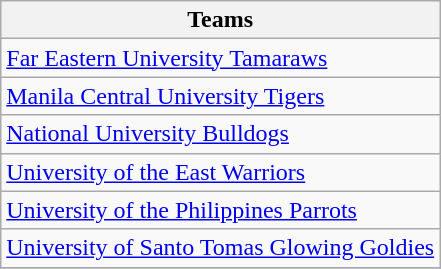<table class="wikitable">
<tr>
<th>Teams</th>
</tr>
<tr>
<td><a href='#'>Far Eastern University Tamaraws</a></td>
</tr>
<tr>
<td><a href='#'>Manila Central University Tigers</a></td>
</tr>
<tr>
<td><a href='#'>National University Bulldogs</a></td>
</tr>
<tr>
<td><a href='#'>University of the East Warriors</a></td>
</tr>
<tr>
<td><a href='#'>University of the Philippines Parrots</a></td>
</tr>
<tr>
<td><a href='#'>University of Santo Tomas Glowing Goldies</a></td>
</tr>
<tr>
</tr>
</table>
